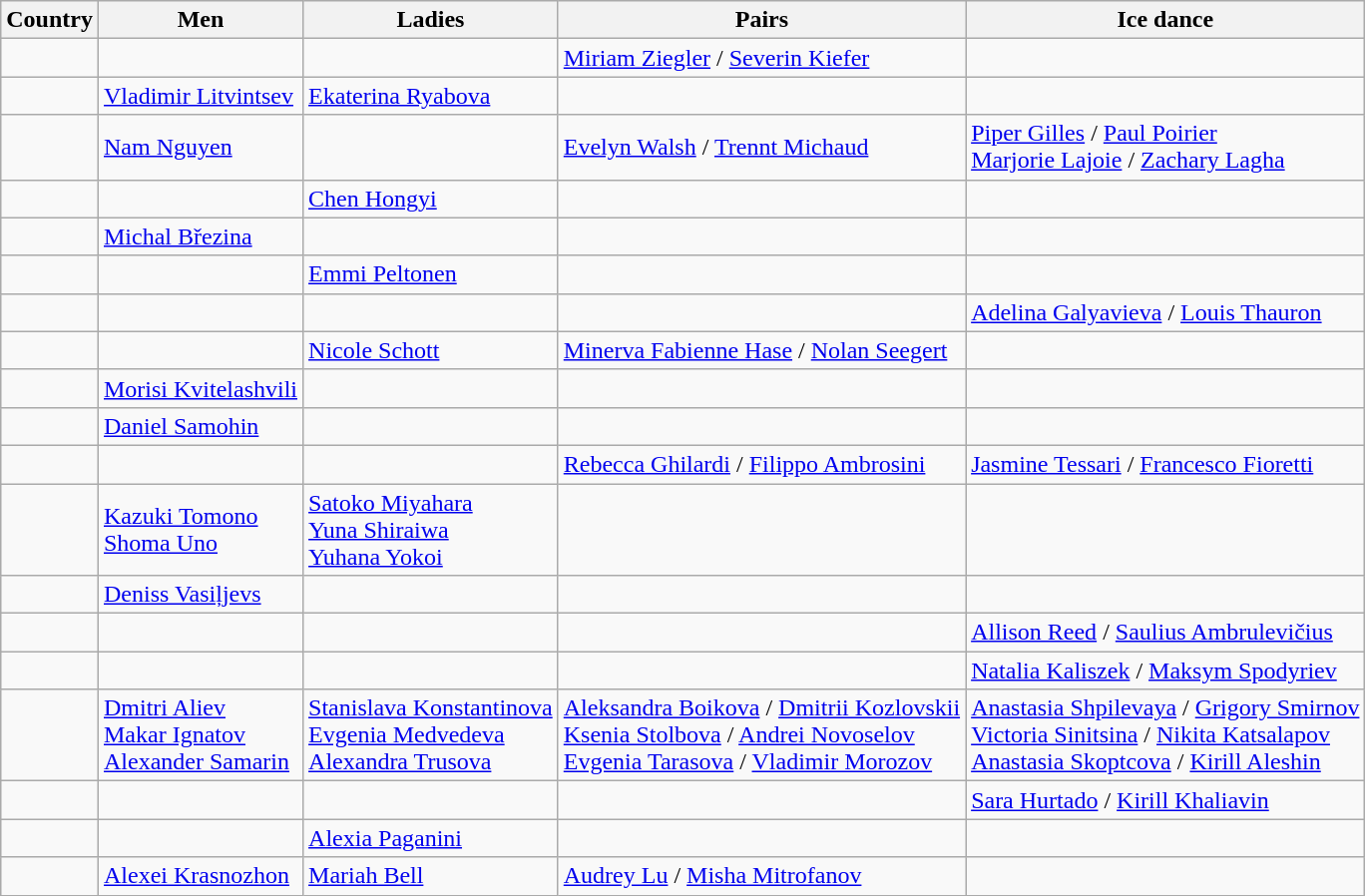<table class="wikitable">
<tr>
<th>Country</th>
<th>Men</th>
<th>Ladies</th>
<th>Pairs</th>
<th>Ice dance</th>
</tr>
<tr>
<td></td>
<td></td>
<td></td>
<td><a href='#'>Miriam Ziegler</a> / <a href='#'>Severin Kiefer</a></td>
<td></td>
</tr>
<tr>
<td></td>
<td><a href='#'>Vladimir Litvintsev</a></td>
<td><a href='#'>Ekaterina Ryabova</a></td>
<td></td>
<td></td>
</tr>
<tr>
<td></td>
<td><a href='#'>Nam Nguyen</a></td>
<td></td>
<td><a href='#'>Evelyn Walsh</a> / <a href='#'>Trennt Michaud</a></td>
<td><a href='#'>Piper Gilles</a> / <a href='#'>Paul Poirier</a><br><a href='#'>Marjorie Lajoie</a> / <a href='#'>Zachary Lagha</a></td>
</tr>
<tr>
<td></td>
<td></td>
<td><a href='#'>Chen Hongyi</a></td>
<td></td>
<td></td>
</tr>
<tr>
<td></td>
<td><a href='#'>Michal Březina</a></td>
<td></td>
<td></td>
<td></td>
</tr>
<tr>
<td></td>
<td></td>
<td><a href='#'>Emmi Peltonen</a></td>
<td></td>
<td></td>
</tr>
<tr>
<td></td>
<td></td>
<td></td>
<td></td>
<td><a href='#'>Adelina Galyavieva</a> / <a href='#'>Louis Thauron</a></td>
</tr>
<tr>
<td></td>
<td></td>
<td><a href='#'>Nicole Schott</a></td>
<td><a href='#'>Minerva Fabienne Hase</a> / <a href='#'>Nolan Seegert</a></td>
<td></td>
</tr>
<tr>
<td></td>
<td><a href='#'>Morisi Kvitelashvili</a></td>
<td></td>
<td></td>
<td></td>
</tr>
<tr>
<td></td>
<td><a href='#'>Daniel Samohin</a></td>
<td></td>
<td></td>
<td></td>
</tr>
<tr>
<td></td>
<td></td>
<td></td>
<td><a href='#'>Rebecca Ghilardi</a> / <a href='#'>Filippo Ambrosini</a></td>
<td><a href='#'>Jasmine Tessari</a> / <a href='#'>Francesco Fioretti</a></td>
</tr>
<tr>
<td></td>
<td><a href='#'>Kazuki Tomono</a><br><a href='#'>Shoma Uno</a></td>
<td><a href='#'>Satoko Miyahara</a><br><a href='#'>Yuna Shiraiwa</a><br><a href='#'>Yuhana Yokoi</a></td>
<td></td>
<td></td>
</tr>
<tr>
<td></td>
<td><a href='#'>Deniss Vasiļjevs</a></td>
<td></td>
<td></td>
<td></td>
</tr>
<tr>
<td></td>
<td></td>
<td></td>
<td></td>
<td><a href='#'>Allison Reed</a> / <a href='#'>Saulius Ambrulevičius</a></td>
</tr>
<tr>
<td></td>
<td></td>
<td></td>
<td></td>
<td><a href='#'>Natalia Kaliszek</a> / <a href='#'>Maksym Spodyriev</a></td>
</tr>
<tr>
<td></td>
<td><a href='#'>Dmitri Aliev</a><br><a href='#'>Makar Ignatov</a><br><a href='#'>Alexander Samarin</a></td>
<td><a href='#'>Stanislava Konstantinova</a><br><a href='#'>Evgenia Medvedeva</a><br><a href='#'>Alexandra Trusova</a></td>
<td><a href='#'>Aleksandra Boikova</a> / <a href='#'>Dmitrii Kozlovskii</a><br><a href='#'>Ksenia Stolbova</a> / <a href='#'>Andrei Novoselov</a><br><a href='#'>Evgenia Tarasova</a> / <a href='#'>Vladimir Morozov</a></td>
<td><a href='#'>Anastasia Shpilevaya</a> / <a href='#'>Grigory Smirnov</a><br><a href='#'>Victoria Sinitsina</a> / <a href='#'>Nikita Katsalapov</a><br><a href='#'>Anastasia Skoptcova</a> / <a href='#'>Kirill Aleshin</a></td>
</tr>
<tr>
<td></td>
<td></td>
<td></td>
<td></td>
<td><a href='#'>Sara Hurtado</a> / <a href='#'>Kirill Khaliavin</a></td>
</tr>
<tr>
<td></td>
<td></td>
<td><a href='#'>Alexia Paganini</a></td>
<td></td>
<td></td>
</tr>
<tr>
<td></td>
<td><a href='#'>Alexei Krasnozhon</a></td>
<td><a href='#'>Mariah Bell</a></td>
<td><a href='#'>Audrey Lu</a> / <a href='#'>Misha Mitrofanov</a></td>
<td></td>
</tr>
</table>
